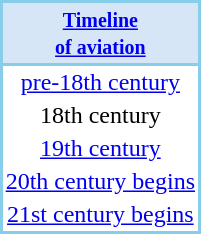<table cellspacing=0 cellpadding=2 align=right style="border:solid 2px #87CEEB;margin-left:1em;margin-bottom:1em;">
<tr>
<th style="background:#d6e6f6;border-bottom:solid 2px #87CEEB;"><a href='#'><small>Timeline<br>of aviation</small></a></th>
</tr>
<tr>
<td align=center><a href='#'>pre-18th century</a></td>
</tr>
<tr>
<td align=center>18th century</td>
</tr>
<tr>
<td align=center><a href='#'>19th century</a></td>
</tr>
<tr>
<td align=center><a href='#'>20th century begins</a></td>
</tr>
<tr>
<td align=center><a href='#'>21st century begins</a></td>
</tr>
</table>
